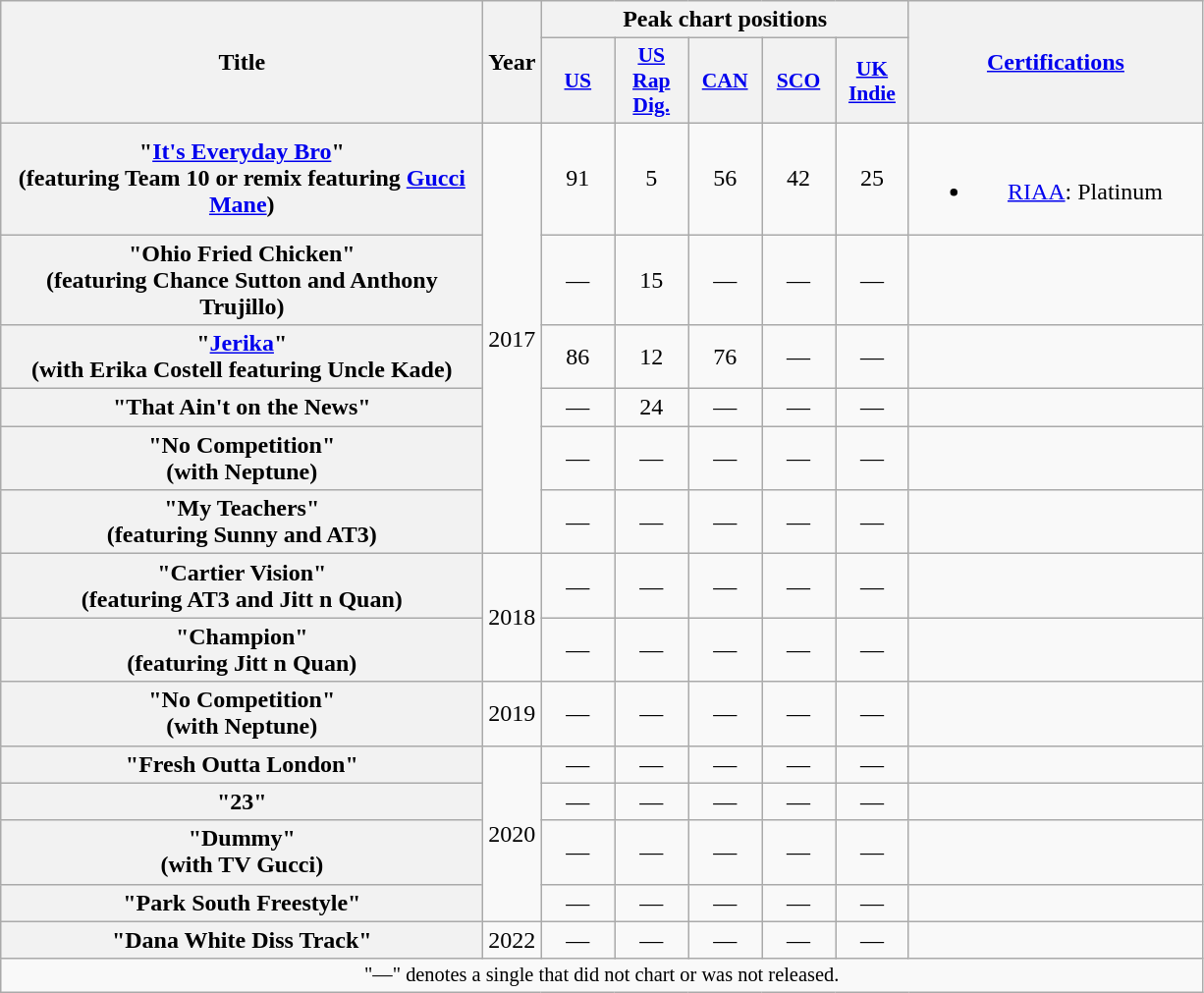<table class="wikitable plainrowheaders" style="text-align:center;">
<tr>
<th scope="col" rowspan="2" style="width:20em;">Title</th>
<th scope="col" rowspan="2" style="width:1em;">Year</th>
<th colspan="5" scope="col" style="width:1em;">Peak chart positions</th>
<th scope="col" rowspan="2" style="width:12em;"><a href='#'>Certifications</a></th>
</tr>
<tr>
<th scope="col" style="width:3em;font-size:90%;"><a href='#'>US</a><br></th>
<th scope="col" style="width:3em;font-size:90%;"><a href='#'>US<br>Rap<br>Dig.</a><br></th>
<th scope="col" style="width:3em;font-size:90%;"><a href='#'>CAN</a><br></th>
<th scope="col" style="width:3em;font-size:90%;"><a href='#'>SCO</a><br></th>
<th scope="col" style="width:3em;font-size:90%;"><a href='#'>UK Indie</a><br></th>
</tr>
<tr>
<th scope="row">"<a href='#'>It's Everyday Bro</a>"<br><span>(featuring Team 10 or remix featuring <a href='#'>Gucci Mane</a>)</span></th>
<td rowspan="6">2017</td>
<td>91</td>
<td>5</td>
<td>56</td>
<td>42</td>
<td>25</td>
<td><br><ul><li><a href='#'>RIAA</a>: Platinum</li></ul></td>
</tr>
<tr>
<th scope="row">"Ohio Fried Chicken"<br><span>(featuring Chance Sutton and Anthony Trujillo)</span></th>
<td>—</td>
<td>15</td>
<td>—</td>
<td>—</td>
<td>—</td>
<td></td>
</tr>
<tr>
<th scope="row">"<a href='#'>Jerika</a>"<br><span>(with Erika Costell featuring Uncle Kade)</span></th>
<td>86</td>
<td>12</td>
<td>76</td>
<td>—</td>
<td>—</td>
<td></td>
</tr>
<tr>
<th scope="row">"That Ain't on the News"</th>
<td>—</td>
<td>24</td>
<td>—</td>
<td>—</td>
<td>—</td>
<td></td>
</tr>
<tr>
<th scope="row">"No Competition"<br><span>(with Neptune)</span></th>
<td>—</td>
<td>—</td>
<td>—</td>
<td>—</td>
<td>—</td>
<td></td>
</tr>
<tr>
<th scope="row">"My Teachers"<br><span>(featuring Sunny and AT3)</span></th>
<td>—</td>
<td>—</td>
<td>—</td>
<td>—</td>
<td>—</td>
<td></td>
</tr>
<tr>
<th scope="row">"Cartier Vision"<br><span>(featuring AT3 and Jitt n Quan)</span></th>
<td rowspan="2">2018</td>
<td>—</td>
<td>—</td>
<td>—</td>
<td>—</td>
<td>—</td>
<td></td>
</tr>
<tr>
<th scope="row">"Champion"<br><span>(featuring Jitt n Quan)</span></th>
<td>—</td>
<td>—</td>
<td>—</td>
<td>—</td>
<td>—</td>
<td></td>
</tr>
<tr>
<th scope="row">"No Competition"<br><span>(with Neptune)</span></th>
<td>2019</td>
<td>—</td>
<td>—</td>
<td>—</td>
<td>—</td>
<td>—</td>
<td></td>
</tr>
<tr>
<th scope="row">"Fresh Outta London"</th>
<td rowspan="4">2020</td>
<td>—</td>
<td>—</td>
<td>—</td>
<td>—</td>
<td>—</td>
<td></td>
</tr>
<tr>
<th scope="row">"23"</th>
<td>—</td>
<td>—</td>
<td>—</td>
<td>—</td>
<td>—</td>
<td></td>
</tr>
<tr>
<th scope="row">"Dummy"<br><span>(with TV Gucci)</span></th>
<td>—</td>
<td>—</td>
<td>—</td>
<td>—</td>
<td>—</td>
<td></td>
</tr>
<tr>
<th scope="row">"Park South Freestyle"</th>
<td>—</td>
<td>—</td>
<td>—</td>
<td>—</td>
<td>—</td>
<td></td>
</tr>
<tr>
<th scope="row">"Dana White Diss Track"</th>
<td>2022</td>
<td>—</td>
<td>—</td>
<td>—</td>
<td>—</td>
<td>—</td>
<td></td>
</tr>
<tr>
<td colspan="8" style="font-size:85%">"—" denotes a single that did not chart or was not released.</td>
</tr>
</table>
